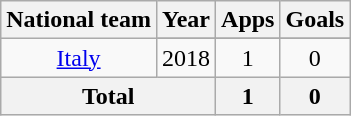<table class="wikitable" style="text-align:center">
<tr>
<th>National team</th>
<th>Year</th>
<th>Apps</th>
<th>Goals</th>
</tr>
<tr>
<td rowspan="2"><a href='#'>Italy</a></td>
</tr>
<tr>
<td>2018</td>
<td>1</td>
<td>0</td>
</tr>
<tr>
<th colspan="2">Total</th>
<th>1</th>
<th>0</th>
</tr>
</table>
